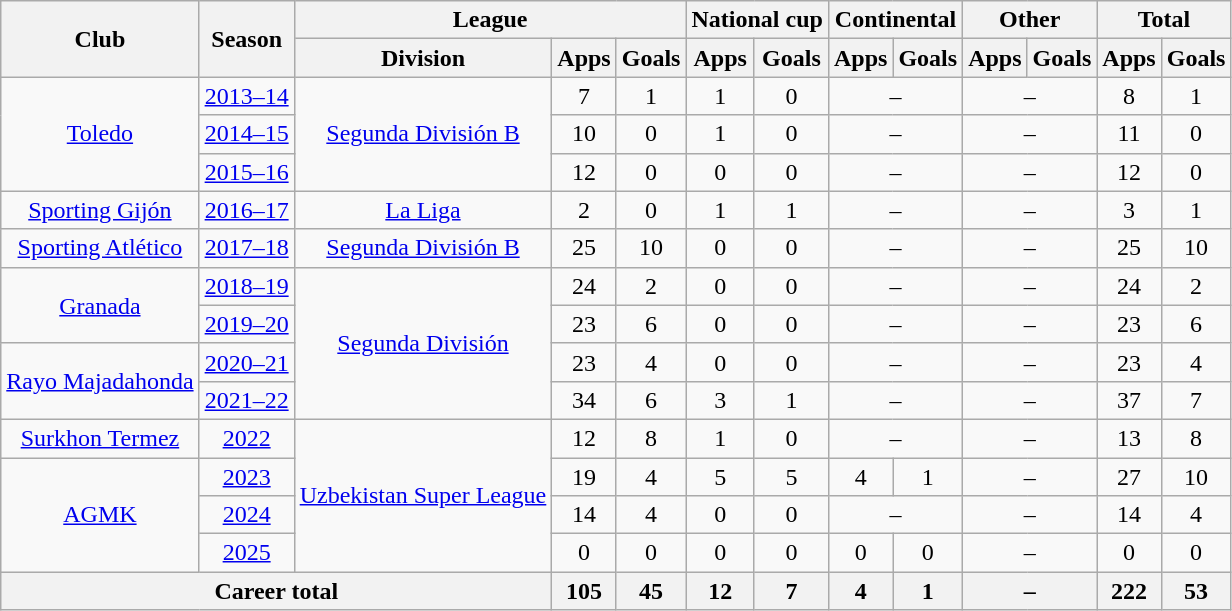<table class="wikitable" style="text-align:center">
<tr>
<th rowspan="2">Club</th>
<th rowspan="2">Season</th>
<th colspan="3">League</th>
<th colspan="2">National cup</th>
<th colspan="2">Continental</th>
<th colspan="2">Other</th>
<th colspan="2">Total</th>
</tr>
<tr>
<th>Division</th>
<th>Apps</th>
<th>Goals</th>
<th>Apps</th>
<th>Goals</th>
<th>Apps</th>
<th>Goals</th>
<th>Apps</th>
<th>Goals</th>
<th>Apps</th>
<th>Goals</th>
</tr>
<tr>
<td rowspan="3"><a href='#'>Toledo</a></td>
<td><a href='#'>2013–14</a></td>
<td rowspan="3"><a href='#'>Segunda División B</a></td>
<td>7</td>
<td>1</td>
<td>1</td>
<td>0</td>
<td colspan="2">–</td>
<td colspan="2">–</td>
<td>8</td>
<td>1</td>
</tr>
<tr>
<td><a href='#'>2014–15</a></td>
<td>10</td>
<td>0</td>
<td>1</td>
<td>0</td>
<td colspan="2">–</td>
<td colspan="2">–</td>
<td>11</td>
<td>0</td>
</tr>
<tr>
<td><a href='#'>2015–16</a></td>
<td>12</td>
<td>0</td>
<td>0</td>
<td>0</td>
<td colspan="2">–</td>
<td colspan="2">–</td>
<td>12</td>
<td>0</td>
</tr>
<tr>
<td><a href='#'>Sporting Gijón</a></td>
<td><a href='#'>2016–17</a></td>
<td><a href='#'>La Liga</a></td>
<td>2</td>
<td>0</td>
<td>1</td>
<td>1</td>
<td colspan="2">–</td>
<td colspan="2">–</td>
<td>3</td>
<td>1</td>
</tr>
<tr>
<td><a href='#'>Sporting Atlético</a></td>
<td><a href='#'>2017–18</a></td>
<td><a href='#'>Segunda División B</a></td>
<td>25</td>
<td>10</td>
<td>0</td>
<td>0</td>
<td colspan="2">–</td>
<td colspan="2">–</td>
<td>25</td>
<td>10</td>
</tr>
<tr>
<td rowspan="2"><a href='#'>Granada</a></td>
<td><a href='#'>2018–19</a></td>
<td rowspan="4"><a href='#'>Segunda División</a></td>
<td>24</td>
<td>2</td>
<td>0</td>
<td>0</td>
<td colspan="2">–</td>
<td colspan="2">–</td>
<td>24</td>
<td>2</td>
</tr>
<tr>
<td><a href='#'>2019–20</a></td>
<td>23</td>
<td>6</td>
<td>0</td>
<td>0</td>
<td colspan="2">–</td>
<td colspan="2">–</td>
<td>23</td>
<td>6</td>
</tr>
<tr>
<td rowspan="2"><a href='#'>Rayo Majadahonda</a></td>
<td><a href='#'>2020–21</a></td>
<td>23</td>
<td>4</td>
<td>0</td>
<td>0</td>
<td colspan="2">–</td>
<td colspan="2">–</td>
<td>23</td>
<td>4</td>
</tr>
<tr>
<td><a href='#'>2021–22</a></td>
<td>34</td>
<td>6</td>
<td>3</td>
<td>1</td>
<td colspan="2">–</td>
<td colspan="2">–</td>
<td>37</td>
<td>7</td>
</tr>
<tr>
<td><a href='#'>Surkhon Termez</a></td>
<td><a href='#'>2022</a></td>
<td rowspan="4"><a href='#'>Uzbekistan Super League</a></td>
<td>12</td>
<td>8</td>
<td>1</td>
<td>0</td>
<td colspan="2">–</td>
<td colspan="2">–</td>
<td>13</td>
<td>8</td>
</tr>
<tr>
<td rowspan="3"><a href='#'>AGMK</a></td>
<td><a href='#'>2023</a></td>
<td>19</td>
<td>4</td>
<td>5</td>
<td>5</td>
<td>4</td>
<td>1</td>
<td colspan="2">–</td>
<td>27</td>
<td>10</td>
</tr>
<tr>
<td><a href='#'>2024</a></td>
<td>14</td>
<td>4</td>
<td>0</td>
<td>0</td>
<td colspan="2">–</td>
<td colspan="2">–</td>
<td>14</td>
<td>4</td>
</tr>
<tr>
<td><a href='#'>2025</a></td>
<td>0</td>
<td>0</td>
<td>0</td>
<td>0</td>
<td>0</td>
<td>0</td>
<td colspan="2">–</td>
<td>0</td>
<td>0</td>
</tr>
<tr>
<th colspan="3">Career total</th>
<th>105</th>
<th>45</th>
<th>12</th>
<th>7</th>
<th>4</th>
<th>1</th>
<th colspan="2">–</th>
<th>222</th>
<th>53</th>
</tr>
</table>
